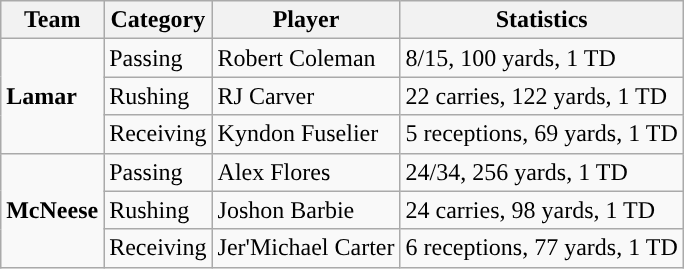<table class="wikitable" style="float: right;">
<tr>
<th>Team</th>
<th>Category</th>
<th>Player</th>
<th>Statistics</th>
</tr>
<tr>
<td rowspan=3><strong>Lamar</strong></td>
<td>Passing</td>
<td>Robert Coleman</td>
<td>8/15, 100 yards, 1 TD</td>
</tr>
<tr>
<td>Rushing</td>
<td>RJ Carver</td>
<td>22 carries, 122 yards, 1 TD</td>
</tr>
<tr>
<td>Receiving</td>
<td>Kyndon Fuselier</td>
<td>5 receptions, 69 yards, 1 TD</td>
</tr>
<tr>
<td rowspan=3><strong>McNeese</strong></td>
<td>Passing</td>
<td>Alex Flores</td>
<td>24/34, 256 yards, 1 TD</td>
</tr>
<tr>
<td>Rushing</td>
<td>Joshon Barbie</td>
<td>24 carries, 98 yards, 1 TD</td>
</tr>
<tr>
<td>Receiving</td>
<td>Jer'Michael Carter</td>
<td>6 receptions, 77 yards, 1 TD</td>
</tr>
</table>
